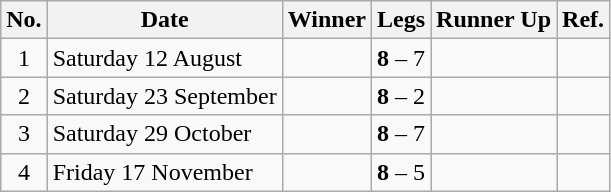<table class="wikitable">
<tr>
<th>No.</th>
<th>Date</th>
<th>Winner</th>
<th>Legs</th>
<th>Runner Up</th>
<th>Ref.</th>
</tr>
<tr>
<td align="center">1</td>
<td align=left><span>Saturday 12 August</span></td>
<td align="right"></td>
<td align="center"><strong>8</strong> – 7</td>
<td></td>
<td align="center"></td>
</tr>
<tr>
<td align="center">2</td>
<td align=left><span>Saturday 23 September</span></td>
<td align="right"></td>
<td align="center"><strong>8</strong> – 2</td>
<td></td>
<td align="center"></td>
</tr>
<tr>
<td align="center">3</td>
<td align=left><span>Saturday 29 October</span></td>
<td align="right"></td>
<td align="center"><strong>8</strong> – 7</td>
<td></td>
<td align="center"></td>
</tr>
<tr>
<td align="center">4</td>
<td align=left><span>Friday 17 November</span></td>
<td align="right"></td>
<td align="center"><strong>8</strong> – 5</td>
<td></td>
<td align="center"></td>
</tr>
</table>
